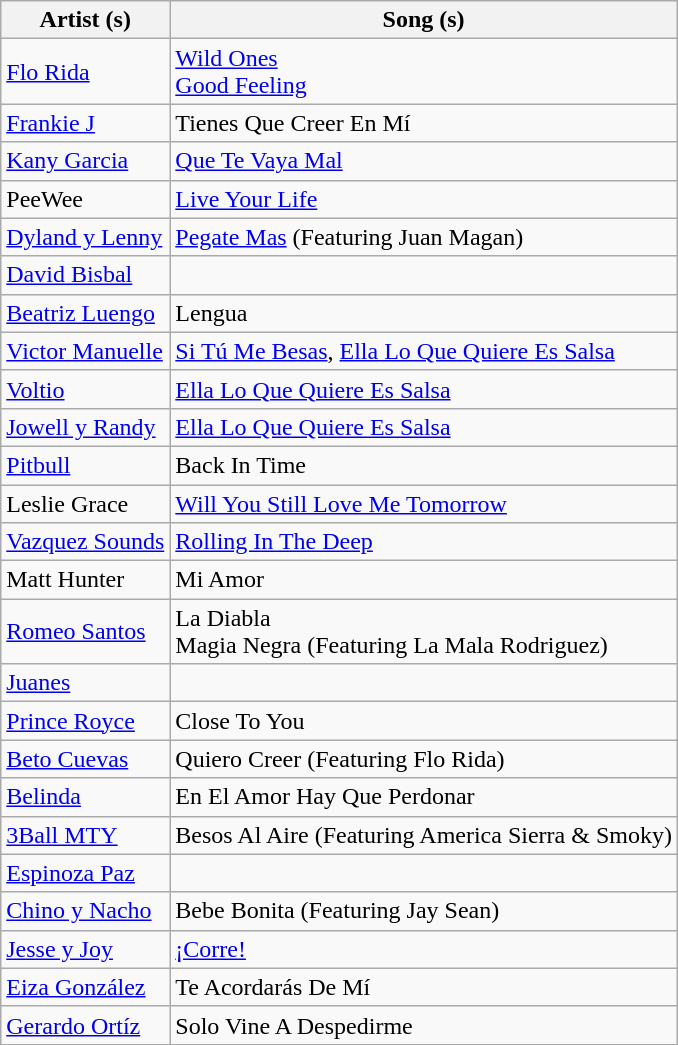<table class="wikitable">
<tr>
<th>Artist (s)</th>
<th>Song (s)</th>
</tr>
<tr>
<td><a href='#'>Flo Rida</a></td>
<td><a href='#'>Wild Ones</a><br><a href='#'>Good Feeling</a></td>
</tr>
<tr>
<td><a href='#'>Frankie J</a></td>
<td>Tienes Que Creer En Mí</td>
</tr>
<tr>
<td><a href='#'>Kany Garcia</a></td>
<td><a href='#'>Que Te Vaya Mal</a></td>
</tr>
<tr>
<td>PeeWee</td>
<td><a href='#'>Live Your Life</a></td>
</tr>
<tr>
<td><a href='#'>Dyland y Lenny</a></td>
<td><a href='#'>Pegate Mas</a> (Featuring Juan Magan)</td>
</tr>
<tr>
<td><a href='#'>David Bisbal</a></td>
<td></td>
</tr>
<tr>
<td><a href='#'>Beatriz Luengo</a></td>
<td>Lengua</td>
</tr>
<tr>
<td><a href='#'>Victor Manuelle</a></td>
<td><a href='#'>Si Tú Me Besas</a>, <a href='#'>Ella Lo Que Quiere Es Salsa</a></td>
</tr>
<tr>
<td><a href='#'>Voltio</a></td>
<td><a href='#'>Ella Lo Que Quiere Es Salsa</a></td>
</tr>
<tr>
<td><a href='#'>Jowell y Randy</a></td>
<td><a href='#'>Ella Lo Que Quiere Es Salsa</a></td>
</tr>
<tr>
<td><a href='#'>Pitbull</a></td>
<td>Back In Time</td>
</tr>
<tr>
<td>Leslie Grace</td>
<td><a href='#'>Will You Still Love Me Tomorrow</a></td>
</tr>
<tr>
<td><a href='#'>Vazquez Sounds</a></td>
<td><a href='#'>Rolling In The Deep</a></td>
</tr>
<tr>
<td>Matt Hunter</td>
<td>Mi Amor</td>
</tr>
<tr>
<td><a href='#'>Romeo Santos</a></td>
<td>La Diabla<br>Magia Negra (Featuring La Mala Rodriguez)</td>
</tr>
<tr>
<td><a href='#'>Juanes</a></td>
<td></td>
</tr>
<tr>
<td><a href='#'>Prince Royce</a></td>
<td>Close To You</td>
</tr>
<tr>
<td><a href='#'>Beto Cuevas</a></td>
<td>Quiero Creer (Featuring Flo Rida)</td>
</tr>
<tr>
<td><a href='#'>Belinda</a></td>
<td>En El Amor Hay Que Perdonar</td>
</tr>
<tr>
<td><a href='#'>3Ball MTY</a></td>
<td>Besos Al Aire (Featuring America Sierra & Smoky)</td>
</tr>
<tr>
<td><a href='#'>Espinoza Paz</a></td>
<td></td>
</tr>
<tr>
<td><a href='#'>Chino y Nacho</a></td>
<td>Bebe Bonita (Featuring Jay Sean)</td>
</tr>
<tr>
<td><a href='#'>Jesse y Joy</a></td>
<td><a href='#'>¡Corre!</a></td>
</tr>
<tr>
<td><a href='#'>Eiza González</a></td>
<td>Te Acordarás De Mí</td>
</tr>
<tr>
<td><a href='#'>Gerardo Ortíz</a></td>
<td>Solo Vine A Despedirme</td>
</tr>
</table>
